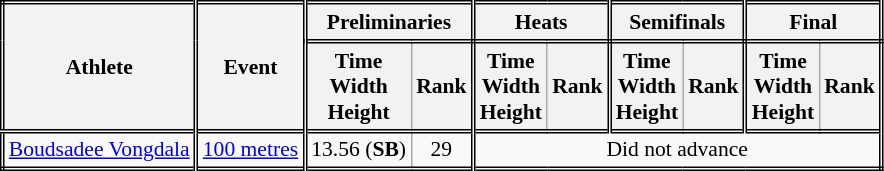<table class=wikitable style="font-size:90%; border: double;">
<tr>
<th rowspan="2" style="border-right:double">Athlete</th>
<th rowspan="2" style="border-right:double">Event</th>
<th colspan="2" style="border-right:double; border-bottom:double;">Preliminaries</th>
<th colspan="2" style="border-right:double; border-bottom:double;">Heats</th>
<th colspan="2" style="border-right:double; border-bottom:double;">Semifinals</th>
<th colspan="2" style="border-right:double; border-bottom:double;">Final</th>
</tr>
<tr>
<th>Time<br>Width<br>Height</th>
<th style="border-right:double">Rank</th>
<th>Time<br>Width<br>Height</th>
<th style="border-right:double">Rank</th>
<th>Time<br>Width<br>Height</th>
<th style="border-right:double">Rank</th>
<th>Time<br>Width<br>Height</th>
<th style="border-right:double">Rank</th>
</tr>
<tr style="border-top: double;">
<td style="border-right:double"><a href='#'>Boudsadee Vongdala</a></td>
<td style="border-right:double"><a href='#'>100 metres</a></td>
<td align=center>13.56 (<strong>SB</strong>)</td>
<td style="border-right:double" align=center>29</td>
<td colspan="6" align=center>Did not advance</td>
</tr>
</table>
